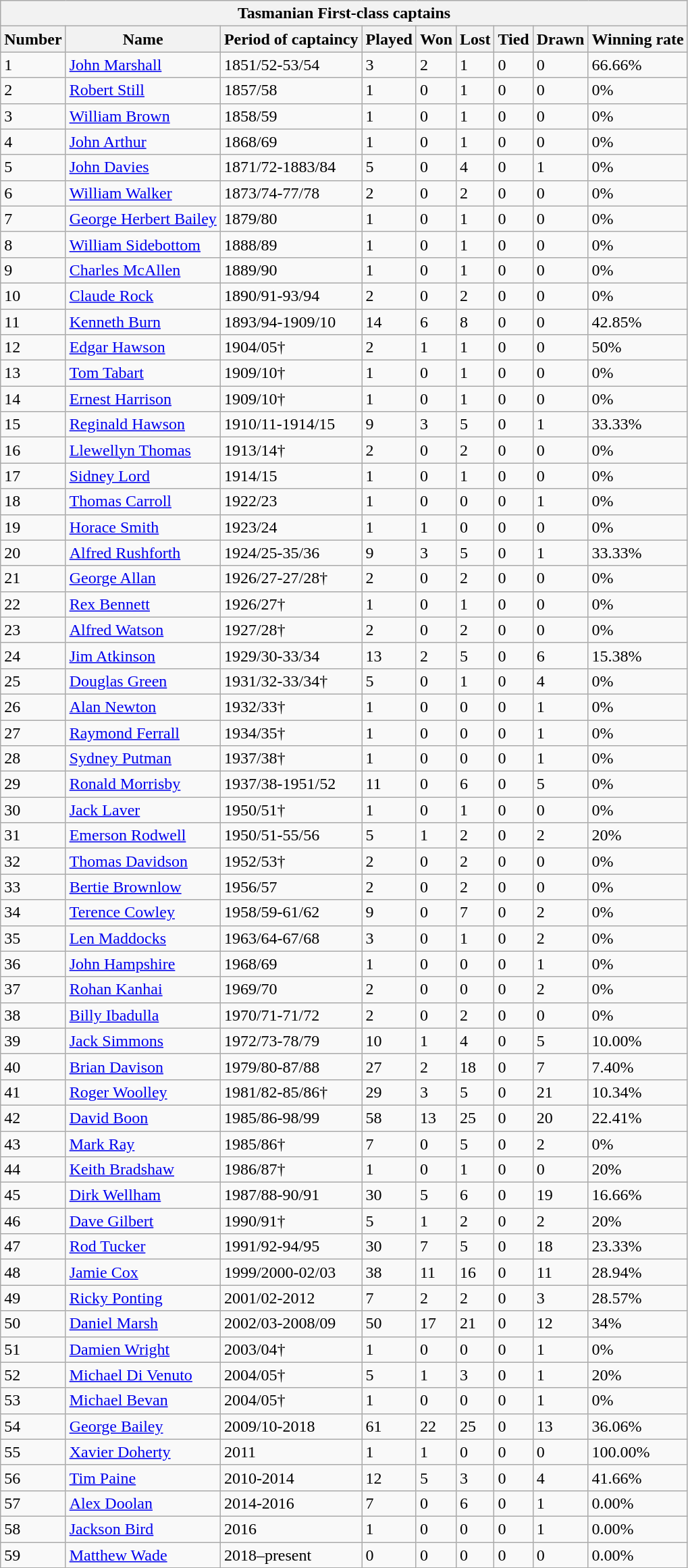<table class="wikitable">
<tr style="background:#efefef;">
<th colspan="9">Tasmanian First-class captains</th>
</tr>
<tr style="background:#efefef;">
<th>Number</th>
<th>Name</th>
<th>Period of captaincy</th>
<th>Played</th>
<th>Won</th>
<th>Lost</th>
<th>Tied</th>
<th>Drawn</th>
<th>Winning rate</th>
</tr>
<tr>
<td>1</td>
<td><a href='#'>John Marshall</a></td>
<td>1851/52-53/54</td>
<td>3</td>
<td>2</td>
<td>1</td>
<td>0</td>
<td>0</td>
<td>66.66%</td>
</tr>
<tr>
<td>2</td>
<td><a href='#'>Robert Still</a></td>
<td>1857/58</td>
<td>1</td>
<td>0</td>
<td>1</td>
<td>0</td>
<td>0</td>
<td>0%</td>
</tr>
<tr>
<td>3</td>
<td><a href='#'>William Brown</a></td>
<td>1858/59</td>
<td>1</td>
<td>0</td>
<td>1</td>
<td>0</td>
<td>0</td>
<td>0%</td>
</tr>
<tr>
<td>4</td>
<td><a href='#'>John Arthur</a></td>
<td>1868/69</td>
<td>1</td>
<td>0</td>
<td>1</td>
<td>0</td>
<td>0</td>
<td>0%</td>
</tr>
<tr>
<td>5</td>
<td><a href='#'>John Davies</a></td>
<td>1871/72-1883/84</td>
<td>5</td>
<td>0</td>
<td>4</td>
<td>0</td>
<td>1</td>
<td>0%</td>
</tr>
<tr>
<td>6</td>
<td><a href='#'>William Walker</a></td>
<td>1873/74-77/78</td>
<td>2</td>
<td>0</td>
<td>2</td>
<td>0</td>
<td>0</td>
<td>0%</td>
</tr>
<tr>
<td>7</td>
<td><a href='#'>George Herbert Bailey</a></td>
<td>1879/80</td>
<td>1</td>
<td>0</td>
<td>1</td>
<td>0</td>
<td>0</td>
<td>0%</td>
</tr>
<tr>
<td>8</td>
<td><a href='#'>William Sidebottom</a></td>
<td>1888/89</td>
<td>1</td>
<td>0</td>
<td>1</td>
<td>0</td>
<td>0</td>
<td>0%</td>
</tr>
<tr>
<td>9</td>
<td><a href='#'>Charles McAllen</a></td>
<td>1889/90</td>
<td>1</td>
<td>0</td>
<td>1</td>
<td>0</td>
<td>0</td>
<td>0%</td>
</tr>
<tr>
<td>10</td>
<td><a href='#'>Claude Rock</a></td>
<td>1890/91-93/94</td>
<td>2</td>
<td>0</td>
<td>2</td>
<td>0</td>
<td>0</td>
<td>0%</td>
</tr>
<tr>
<td>11</td>
<td><a href='#'>Kenneth Burn</a></td>
<td>1893/94-1909/10</td>
<td>14</td>
<td>6</td>
<td>8</td>
<td>0</td>
<td>0</td>
<td>42.85%</td>
</tr>
<tr>
<td>12</td>
<td><a href='#'>Edgar Hawson</a></td>
<td>1904/05†</td>
<td>2</td>
<td>1</td>
<td>1</td>
<td>0</td>
<td>0</td>
<td>50%</td>
</tr>
<tr>
<td>13</td>
<td><a href='#'>Tom Tabart</a></td>
<td>1909/10†</td>
<td>1</td>
<td>0</td>
<td>1</td>
<td>0</td>
<td>0</td>
<td>0%</td>
</tr>
<tr>
<td>14</td>
<td><a href='#'>Ernest Harrison</a></td>
<td>1909/10†</td>
<td>1</td>
<td>0</td>
<td>1</td>
<td>0</td>
<td>0</td>
<td>0%</td>
</tr>
<tr>
<td>15</td>
<td><a href='#'>Reginald Hawson</a></td>
<td>1910/11-1914/15</td>
<td>9</td>
<td>3</td>
<td>5</td>
<td>0</td>
<td>1</td>
<td>33.33%</td>
</tr>
<tr>
<td>16</td>
<td><a href='#'>Llewellyn Thomas</a></td>
<td>1913/14†</td>
<td>2</td>
<td>0</td>
<td>2</td>
<td>0</td>
<td>0</td>
<td>0%</td>
</tr>
<tr>
<td>17</td>
<td><a href='#'>Sidney Lord</a></td>
<td>1914/15</td>
<td>1</td>
<td>0</td>
<td>1</td>
<td>0</td>
<td>0</td>
<td>0%</td>
</tr>
<tr>
<td>18</td>
<td><a href='#'>Thomas Carroll</a></td>
<td>1922/23</td>
<td>1</td>
<td>0</td>
<td>0</td>
<td>0</td>
<td>1</td>
<td>0%</td>
</tr>
<tr>
<td>19</td>
<td><a href='#'>Horace Smith</a></td>
<td>1923/24</td>
<td>1</td>
<td>1</td>
<td>0</td>
<td>0</td>
<td>0</td>
<td>0%</td>
</tr>
<tr>
<td>20</td>
<td><a href='#'>Alfred Rushforth</a></td>
<td>1924/25-35/36</td>
<td>9</td>
<td>3</td>
<td>5</td>
<td>0</td>
<td>1</td>
<td>33.33%</td>
</tr>
<tr>
<td>21</td>
<td><a href='#'>George Allan</a></td>
<td>1926/27-27/28†</td>
<td>2</td>
<td>0</td>
<td>2</td>
<td>0</td>
<td>0</td>
<td>0%</td>
</tr>
<tr>
<td>22</td>
<td><a href='#'>Rex Bennett</a></td>
<td>1926/27†</td>
<td>1</td>
<td>0</td>
<td>1</td>
<td>0</td>
<td>0</td>
<td>0%</td>
</tr>
<tr>
<td>23</td>
<td><a href='#'>Alfred Watson</a></td>
<td>1927/28†</td>
<td>2</td>
<td>0</td>
<td>2</td>
<td>0</td>
<td>0</td>
<td>0%</td>
</tr>
<tr>
<td>24</td>
<td><a href='#'>Jim Atkinson</a></td>
<td>1929/30-33/34</td>
<td>13</td>
<td>2</td>
<td>5</td>
<td>0</td>
<td>6</td>
<td>15.38%</td>
</tr>
<tr>
<td>25</td>
<td><a href='#'>Douglas Green</a></td>
<td>1931/32-33/34†</td>
<td>5</td>
<td>0</td>
<td>1</td>
<td>0</td>
<td>4</td>
<td>0%</td>
</tr>
<tr>
<td>26</td>
<td><a href='#'>Alan Newton</a></td>
<td>1932/33†</td>
<td>1</td>
<td>0</td>
<td>0</td>
<td>0</td>
<td>1</td>
<td>0%</td>
</tr>
<tr>
<td>27</td>
<td><a href='#'>Raymond Ferrall</a></td>
<td>1934/35†</td>
<td>1</td>
<td>0</td>
<td>0</td>
<td>0</td>
<td>1</td>
<td>0%</td>
</tr>
<tr>
<td>28</td>
<td><a href='#'>Sydney Putman</a></td>
<td>1937/38†</td>
<td>1</td>
<td>0</td>
<td>0</td>
<td>0</td>
<td>1</td>
<td>0%</td>
</tr>
<tr>
<td>29</td>
<td><a href='#'>Ronald Morrisby</a></td>
<td>1937/38-1951/52</td>
<td>11</td>
<td>0</td>
<td>6</td>
<td>0</td>
<td>5</td>
<td>0%</td>
</tr>
<tr>
<td>30</td>
<td><a href='#'>Jack Laver</a></td>
<td>1950/51†</td>
<td>1</td>
<td>0</td>
<td>1</td>
<td>0</td>
<td>0</td>
<td>0%</td>
</tr>
<tr>
<td>31</td>
<td><a href='#'>Emerson Rodwell</a></td>
<td>1950/51-55/56</td>
<td>5</td>
<td>1</td>
<td>2</td>
<td>0</td>
<td>2</td>
<td>20%</td>
</tr>
<tr>
<td>32</td>
<td><a href='#'>Thomas Davidson</a></td>
<td>1952/53†</td>
<td>2</td>
<td>0</td>
<td>2</td>
<td>0</td>
<td>0</td>
<td>0%</td>
</tr>
<tr>
<td>33</td>
<td><a href='#'>Bertie Brownlow</a></td>
<td>1956/57</td>
<td>2</td>
<td>0</td>
<td>2</td>
<td>0</td>
<td>0</td>
<td>0%</td>
</tr>
<tr>
<td>34</td>
<td><a href='#'>Terence Cowley</a></td>
<td>1958/59-61/62</td>
<td>9</td>
<td>0</td>
<td>7</td>
<td>0</td>
<td>2</td>
<td>0%</td>
</tr>
<tr>
<td>35</td>
<td><a href='#'>Len Maddocks</a></td>
<td>1963/64-67/68</td>
<td>3</td>
<td>0</td>
<td>1</td>
<td>0</td>
<td>2</td>
<td>0%</td>
</tr>
<tr>
<td>36</td>
<td><a href='#'>John Hampshire</a></td>
<td>1968/69</td>
<td>1</td>
<td>0</td>
<td>0</td>
<td>0</td>
<td>1</td>
<td>0%</td>
</tr>
<tr>
<td>37</td>
<td><a href='#'>Rohan Kanhai</a></td>
<td>1969/70</td>
<td>2</td>
<td>0</td>
<td>0</td>
<td>0</td>
<td>2</td>
<td>0%</td>
</tr>
<tr>
<td>38</td>
<td><a href='#'>Billy Ibadulla</a></td>
<td>1970/71-71/72</td>
<td>2</td>
<td>0</td>
<td>2</td>
<td>0</td>
<td>0</td>
<td>0%</td>
</tr>
<tr>
<td>39</td>
<td><a href='#'>Jack Simmons</a></td>
<td>1972/73-78/79</td>
<td>10</td>
<td>1</td>
<td>4</td>
<td>0</td>
<td>5</td>
<td>10.00%</td>
</tr>
<tr>
<td>40</td>
<td><a href='#'>Brian Davison</a></td>
<td>1979/80-87/88</td>
<td>27</td>
<td>2</td>
<td>18</td>
<td>0</td>
<td>7</td>
<td>7.40%</td>
</tr>
<tr>
<td>41</td>
<td><a href='#'>Roger Woolley</a></td>
<td>1981/82-85/86†</td>
<td>29</td>
<td>3</td>
<td>5</td>
<td>0</td>
<td>21</td>
<td>10.34%</td>
</tr>
<tr>
<td>42</td>
<td><a href='#'>David Boon</a></td>
<td>1985/86-98/99</td>
<td>58</td>
<td>13</td>
<td>25</td>
<td>0</td>
<td>20</td>
<td>22.41%</td>
</tr>
<tr>
<td>43</td>
<td><a href='#'>Mark Ray</a></td>
<td>1985/86†</td>
<td>7</td>
<td>0</td>
<td>5</td>
<td>0</td>
<td>2</td>
<td>0%</td>
</tr>
<tr>
<td>44</td>
<td><a href='#'>Keith Bradshaw</a></td>
<td>1986/87†</td>
<td>1</td>
<td>0</td>
<td>1</td>
<td>0</td>
<td>0</td>
<td>20%</td>
</tr>
<tr>
<td>45</td>
<td><a href='#'>Dirk Wellham</a></td>
<td>1987/88-90/91</td>
<td>30</td>
<td>5</td>
<td>6</td>
<td>0</td>
<td>19</td>
<td>16.66%</td>
</tr>
<tr>
<td>46</td>
<td><a href='#'>Dave Gilbert</a></td>
<td>1990/91†</td>
<td>5</td>
<td>1</td>
<td>2</td>
<td>0</td>
<td>2</td>
<td>20%</td>
</tr>
<tr>
<td>47</td>
<td><a href='#'>Rod Tucker</a></td>
<td>1991/92-94/95</td>
<td>30</td>
<td>7</td>
<td>5</td>
<td>0</td>
<td>18</td>
<td>23.33%</td>
</tr>
<tr>
<td>48</td>
<td><a href='#'>Jamie Cox</a></td>
<td>1999/2000-02/03</td>
<td>38</td>
<td>11</td>
<td>16</td>
<td>0</td>
<td>11</td>
<td>28.94%</td>
</tr>
<tr>
<td>49</td>
<td><a href='#'>Ricky Ponting</a></td>
<td>2001/02-2012</td>
<td>7</td>
<td>2</td>
<td>2</td>
<td>0</td>
<td>3</td>
<td>28.57%</td>
</tr>
<tr>
<td>50</td>
<td><a href='#'>Daniel Marsh</a></td>
<td>2002/03-2008/09</td>
<td>50</td>
<td>17</td>
<td>21</td>
<td>0</td>
<td>12</td>
<td>34%</td>
</tr>
<tr>
<td>51</td>
<td><a href='#'>Damien Wright</a></td>
<td>2003/04†</td>
<td>1</td>
<td>0</td>
<td>0</td>
<td>0</td>
<td>1</td>
<td>0%</td>
</tr>
<tr>
<td>52</td>
<td><a href='#'>Michael Di Venuto</a></td>
<td>2004/05†</td>
<td>5</td>
<td>1</td>
<td>3</td>
<td>0</td>
<td>1</td>
<td>20%</td>
</tr>
<tr>
<td>53</td>
<td><a href='#'>Michael Bevan</a></td>
<td>2004/05†</td>
<td>1</td>
<td>0</td>
<td>0</td>
<td>0</td>
<td>1</td>
<td>0%</td>
</tr>
<tr>
<td>54</td>
<td><a href='#'>George Bailey</a></td>
<td>2009/10-2018</td>
<td>61</td>
<td>22</td>
<td>25</td>
<td>0</td>
<td>13</td>
<td>36.06%</td>
</tr>
<tr>
<td>55</td>
<td><a href='#'>Xavier Doherty</a></td>
<td>2011</td>
<td>1</td>
<td>1</td>
<td>0</td>
<td>0</td>
<td>0</td>
<td>100.00%</td>
</tr>
<tr>
<td>56</td>
<td><a href='#'>Tim Paine</a></td>
<td>2010-2014</td>
<td>12</td>
<td>5</td>
<td>3</td>
<td>0</td>
<td>4</td>
<td>41.66%</td>
</tr>
<tr>
<td>57</td>
<td><a href='#'>Alex Doolan</a></td>
<td>2014-2016</td>
<td>7</td>
<td>0</td>
<td>6</td>
<td>0</td>
<td>1</td>
<td>0.00%</td>
</tr>
<tr>
<td>58</td>
<td><a href='#'>Jackson Bird</a></td>
<td>2016</td>
<td>1</td>
<td>0</td>
<td>0</td>
<td>0</td>
<td>1</td>
<td>0.00%</td>
</tr>
<tr>
<td>59</td>
<td><a href='#'>Matthew Wade</a></td>
<td>2018–present</td>
<td>0</td>
<td>0</td>
<td>0</td>
<td>0</td>
<td>0</td>
<td>0.00%</td>
</tr>
</table>
